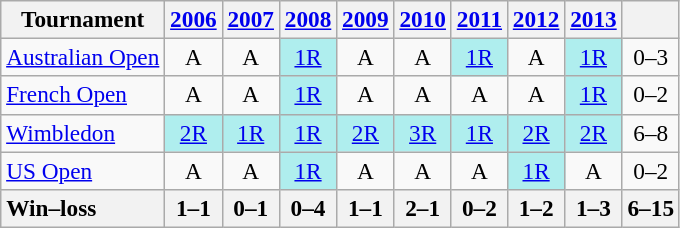<table class=wikitable style=text-align:center;font-size:97%>
<tr>
<th>Tournament</th>
<th><a href='#'>2006</a></th>
<th><a href='#'>2007</a></th>
<th><a href='#'>2008</a></th>
<th><a href='#'>2009</a></th>
<th><a href='#'>2010</a></th>
<th><a href='#'>2011</a></th>
<th><a href='#'>2012</a></th>
<th><a href='#'>2013</a></th>
<th></th>
</tr>
<tr>
<td align=left><a href='#'>Australian Open</a></td>
<td>A</td>
<td>A</td>
<td bgcolor=afeeee><a href='#'>1R</a></td>
<td>A</td>
<td>A</td>
<td bgcolor=afeeee><a href='#'>1R</a></td>
<td>A</td>
<td bgcolor=afeeee><a href='#'>1R</a></td>
<td>0–3</td>
</tr>
<tr>
<td align=left><a href='#'>French Open</a></td>
<td>A</td>
<td>A</td>
<td bgcolor=afeeee><a href='#'>1R</a></td>
<td>A</td>
<td>A</td>
<td>A</td>
<td>A</td>
<td bgcolor=afeeee><a href='#'>1R</a></td>
<td>0–2</td>
</tr>
<tr>
<td align=left><a href='#'>Wimbledon</a></td>
<td bgcolor=afeeee><a href='#'>2R</a></td>
<td bgcolor=afeeee><a href='#'>1R</a></td>
<td bgcolor=afeeee><a href='#'>1R</a></td>
<td bgcolor=afeeee><a href='#'>2R</a></td>
<td bgcolor=afeeee><a href='#'>3R</a></td>
<td bgcolor=afeeee><a href='#'>1R</a></td>
<td bgcolor=afeeee><a href='#'>2R</a></td>
<td bgcolor=afeeee><a href='#'>2R</a></td>
<td>6–8</td>
</tr>
<tr>
<td align=left><a href='#'>US Open</a></td>
<td>A</td>
<td>A</td>
<td bgcolor=afeeee><a href='#'>1R</a></td>
<td>A</td>
<td>A</td>
<td>A</td>
<td bgcolor=afeeee><a href='#'>1R</a></td>
<td>A</td>
<td>0–2</td>
</tr>
<tr>
<th style=text-align:left>Win–loss</th>
<th>1–1</th>
<th>0–1</th>
<th>0–4</th>
<th>1–1</th>
<th>2–1</th>
<th>0–2</th>
<th>1–2</th>
<th>1–3</th>
<th>6–15</th>
</tr>
</table>
